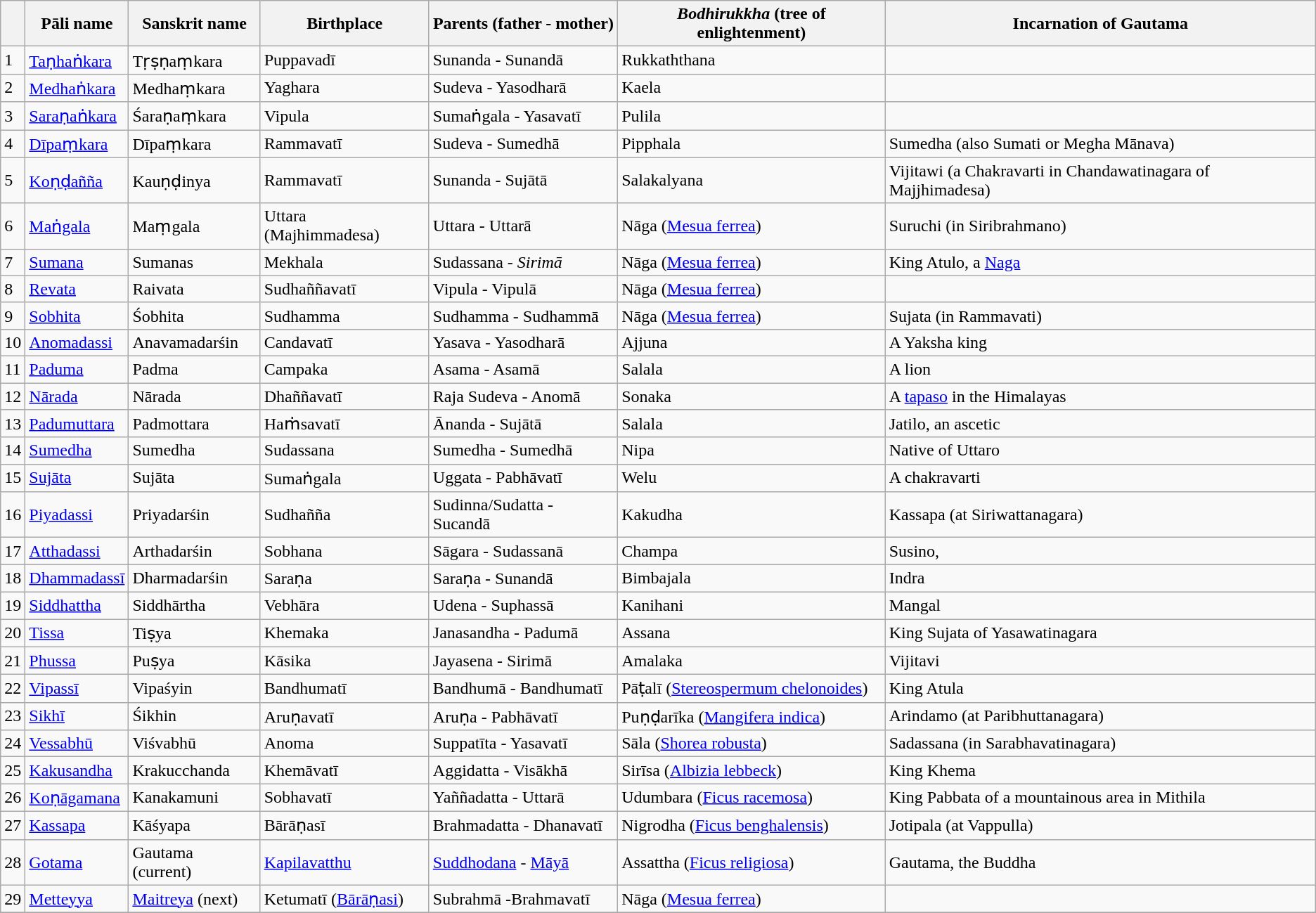<table class="wikitable sortable">
<tr>
<th></th>
<th>Pāli name</th>
<th>Sanskrit name</th>
<th>Birthplace</th>
<th>Parents (father - mother)</th>
<th><em>Bodhirukkha</em> (tree of enlightenment)</th>
<th>Incarnation of Gautama</th>
</tr>
<tr>
<td>1</td>
<td><a href='#'>Taṇhaṅkara</a></td>
<td>Tṛṣṇaṃkara</td>
<td>Puppavadī</td>
<td>Sunanda - Sunandā</td>
<td>Rukkaththana</td>
<td></td>
</tr>
<tr>
<td>2</td>
<td><a href='#'>Medhaṅkara</a></td>
<td>Medhaṃkara</td>
<td>Yaghara</td>
<td>Sudeva - Yasodharā</td>
<td>Kaela</td>
<td></td>
</tr>
<tr>
<td>3</td>
<td><a href='#'>Saraṇaṅkara</a></td>
<td>Śaraṇaṃkara</td>
<td>Vipula</td>
<td>Sumaṅgala - Yasavatī</td>
<td>Pulila</td>
<td></td>
</tr>
<tr>
<td>4</td>
<td><a href='#'>Dīpaṃkara</a></td>
<td>Dīpaṃkara</td>
<td>Rammavatī</td>
<td>Sudeva - Sumedhā</td>
<td>Pipphala</td>
<td>Sumedha (also Sumati or Megha Mānava)</td>
</tr>
<tr>
<td>5</td>
<td><a href='#'>Koṇḍañña</a></td>
<td>Kauṇḍinya</td>
<td>Rammavatī</td>
<td>Sunanda - Sujātā</td>
<td>Salakalyana</td>
<td>Vijitawi (a Chakravarti in Chandawatinagara of Majjhimadesa)</td>
</tr>
<tr>
<td>6</td>
<td><a href='#'>Maṅgala</a></td>
<td>Maṃgala</td>
<td>Uttara (Majhimmadesa)</td>
<td>Uttara - Uttarā</td>
<td>Nāga (<a href='#'>Mesua ferrea</a>)</td>
<td>Suruchi (in Siribrahmano)</td>
</tr>
<tr>
<td>7</td>
<td><a href='#'>Sumana</a></td>
<td>Sumanas</td>
<td>Mekhala</td>
<td>Sudassana - <dfn>Sirimā</dfn></td>
<td>Nāga (<a href='#'>Mesua ferrea</a>)</td>
<td>King Atulo, a <a href='#'>Naga</a></td>
</tr>
<tr>
<td>8</td>
<td><a href='#'>Revata</a></td>
<td>Raivata</td>
<td>Sudhaññavatī</td>
<td>Vipula - Vipulā</td>
<td>Nāga (<a href='#'>Mesua ferrea</a>)</td>
<td></td>
</tr>
<tr>
<td>9</td>
<td><a href='#'>Sobhita</a></td>
<td>Śobhita</td>
<td>Sudhamma</td>
<td>Sudhamma - Sudhammā</td>
<td>Nāga (<a href='#'>Mesua ferrea</a>)</td>
<td>Sujata (in Rammavati)</td>
</tr>
<tr>
<td>10</td>
<td><a href='#'>Anomadassi</a></td>
<td>Anavamadarśin</td>
<td>Candavatī</td>
<td>Yasava - Yasodharā</td>
<td>Ajjuna</td>
<td>A Yaksha king</td>
</tr>
<tr>
<td>11</td>
<td><a href='#'>Paduma</a></td>
<td>Padma</td>
<td>Campaka</td>
<td>Asama - Asamā</td>
<td>Salala</td>
<td>A lion</td>
</tr>
<tr>
<td>12</td>
<td><a href='#'>Nārada</a></td>
<td>Nārada</td>
<td>Dhaññavatī</td>
<td>Raja Sudeva - Anomā</td>
<td>Sonaka</td>
<td>A <a href='#'>tapaso</a> in the Himalayas</td>
</tr>
<tr>
<td>13</td>
<td><a href='#'>Padumuttara</a></td>
<td>Padmottara</td>
<td>Haṁsavatī</td>
<td>Ānanda - Sujātā</td>
<td>Salala</td>
<td>Jatilo, an ascetic</td>
</tr>
<tr>
<td>14</td>
<td><a href='#'>Sumedha</a></td>
<td>Sumedha</td>
<td>Sudassana</td>
<td>Sumedha - Sumedhā</td>
<td>Nipa</td>
<td>Native of Uttaro</td>
</tr>
<tr>
<td>15</td>
<td><a href='#'>Sujāta</a></td>
<td>Sujāta</td>
<td>Sumaṅgala</td>
<td>Uggata - Pabhāvatī</td>
<td>Welu</td>
<td>A chakravarti</td>
</tr>
<tr>
<td>16</td>
<td><a href='#'>Piyadassi</a></td>
<td>Priyadarśin</td>
<td>Sudhañña</td>
<td>Sudinna/Sudatta - Sucandā</td>
<td>Kakudha</td>
<td>Kassapa (at Siriwattanagara)</td>
</tr>
<tr>
<td>17</td>
<td><a href='#'>Atthadassi</a></td>
<td>Arthadarśin</td>
<td>Sobhana</td>
<td>Sāgara - Sudassanā</td>
<td>Champa</td>
<td>Susino,</td>
</tr>
<tr>
<td>18</td>
<td><a href='#'>Dhammadassī</a></td>
<td>Dharmadarśin</td>
<td>Saraṇa</td>
<td>Saraṇa - Sunandā</td>
<td>Bimbajala</td>
<td>Indra</td>
</tr>
<tr>
<td>19</td>
<td><a href='#'>Siddhattha</a></td>
<td>Siddhārtha</td>
<td>Vebhāra</td>
<td>Udena - Suphassā</td>
<td>Kanihani</td>
<td>Mangal</td>
</tr>
<tr>
<td>20</td>
<td><a href='#'>Tissa</a></td>
<td>Tiṣya</td>
<td>Khemaka</td>
<td>Janasandha - Padumā</td>
<td>Assana</td>
<td>King Sujata of Yasawatinagara</td>
</tr>
<tr>
<td>21</td>
<td><a href='#'>Phussa</a></td>
<td>Puṣya</td>
<td>Kāsika</td>
<td>Jayasena - Sirimā</td>
<td>Amalaka</td>
<td>Vijitavi</td>
</tr>
<tr>
<td>22</td>
<td><a href='#'>Vipassī</a></td>
<td>Vipaśyin</td>
<td>Bandhumatī</td>
<td>Bandhumā - Bandhumatī</td>
<td>Pāṭalī (<a href='#'>Stereospermum chelonoides</a>)</td>
<td>King Atula</td>
</tr>
<tr>
<td>23</td>
<td><a href='#'>Sikhī</a></td>
<td>Śikhin</td>
<td>Aruṇavatī</td>
<td>Aruṇa - Pabhāvatī</td>
<td>Puṇḍarīka (<a href='#'>Mangifera indica</a>)</td>
<td>Arindamo (at Paribhuttanagara)</td>
</tr>
<tr>
<td>24</td>
<td><a href='#'>Vessabhū</a></td>
<td>Viśvabhū</td>
<td>Anoma</td>
<td>Suppatīta - Yasavatī</td>
<td>Sāla (<a href='#'>Shorea robusta</a>)</td>
<td>Sadassana (in Sarabhavatinagara)</td>
</tr>
<tr>
<td>25</td>
<td><a href='#'>Kakusandha</a></td>
<td>Krakucchanda</td>
<td>Khemāvatī</td>
<td>Aggidatta - Visākhā</td>
<td>Sirīsa (<a href='#'>Albizia lebbeck</a>)</td>
<td>King Khema</td>
</tr>
<tr>
<td>26</td>
<td><a href='#'>Koṇāgamana</a></td>
<td>Kanakamuni</td>
<td>Sobhavatī</td>
<td>Yaññadatta - Uttarā</td>
<td>Udumbara (<a href='#'>Ficus racemosa</a>)</td>
<td>King Pabbata of a mountainous area in Mithila</td>
</tr>
<tr>
<td>27</td>
<td><a href='#'>Kassapa</a></td>
<td>Kāśyapa</td>
<td>Bārāṇasī</td>
<td>Brahmadatta - Dhanavatī</td>
<td>Nigrodha (<a href='#'>Ficus benghalensis</a>)</td>
<td>Jotipala (at Vappulla)</td>
</tr>
<tr>
<td>28</td>
<td><a href='#'>Gotama</a></td>
<td>Gautama (current)</td>
<td><a href='#'>Kapilavatthu</a></td>
<td><a href='#'>Suddhodana</a> - <a href='#'>Māyā</a></td>
<td>Assattha (<a href='#'>Ficus religiosa</a>)</td>
<td>Gautama, the Buddha</td>
</tr>
<tr>
<td>29</td>
<td><a href='#'>Metteyya</a></td>
<td><a href='#'>Maitreya</a> (next)</td>
<td>Ketumatī (<a href='#'>Bārāṇasi</a>)</td>
<td>Subrahmā -Brahmavatī</td>
<td>Nāga (<a href='#'>Mesua ferrea</a>)</td>
<td></td>
</tr>
<tr>
</tr>
</table>
